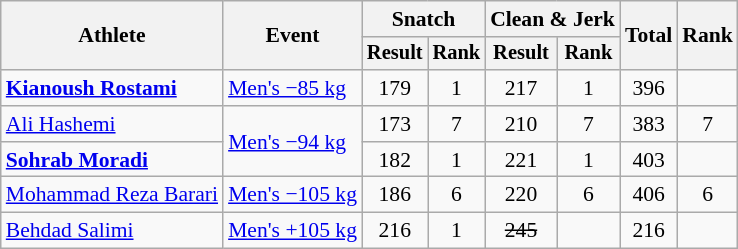<table class="wikitable" style="font-size:90%">
<tr>
<th rowspan="2">Athlete</th>
<th rowspan="2">Event</th>
<th colspan="2">Snatch</th>
<th colspan="2">Clean & Jerk</th>
<th rowspan="2">Total</th>
<th rowspan="2">Rank</th>
</tr>
<tr style="font-size:95%">
<th>Result</th>
<th>Rank</th>
<th>Result</th>
<th>Rank</th>
</tr>
<tr align=center>
<td align=left><strong><a href='#'>Kianoush Rostami</a></strong></td>
<td align=left><a href='#'>Men's −85 kg</a></td>
<td>179</td>
<td>1</td>
<td>217</td>
<td>1</td>
<td>396 </td>
<td></td>
</tr>
<tr align=center>
<td align=left><a href='#'>Ali Hashemi</a></td>
<td align=left rowspan=2><a href='#'>Men's −94 kg</a></td>
<td>173</td>
<td>7</td>
<td>210</td>
<td>7</td>
<td>383</td>
<td>7</td>
</tr>
<tr align=center>
<td align=left><strong><a href='#'>Sohrab Moradi</a></strong></td>
<td>182</td>
<td>1</td>
<td>221</td>
<td>1</td>
<td>403</td>
<td></td>
</tr>
<tr align=center>
<td align=left><a href='#'>Mohammad Reza Barari</a></td>
<td align=left><a href='#'>Men's −105 kg</a></td>
<td>186</td>
<td>6</td>
<td>220</td>
<td>6</td>
<td>406</td>
<td>6</td>
</tr>
<tr align=center>
<td align=left><a href='#'>Behdad Salimi</a></td>
<td align=left><a href='#'>Men's +105 kg</a></td>
<td>216 </td>
<td>1</td>
<td><s>245</s></td>
<td></td>
<td>216</td>
<td></td>
</tr>
</table>
